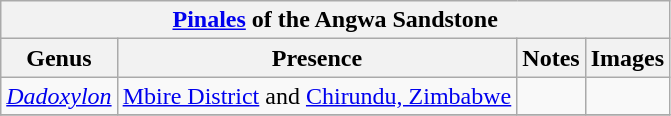<table class="wikitable" align="center">
<tr>
<th colspan="5" align="center"><strong><a href='#'>Pinales</a> of the Angwa Sandstone</strong></th>
</tr>
<tr>
<th>Genus</th>
<th>Presence</th>
<th>Notes</th>
<th>Images</th>
</tr>
<tr>
<td><em><a href='#'>Dadoxylon</a></em></td>
<td><a href='#'>Mbire District</a> and <a href='#'>Chirundu, Zimbabwe</a></td>
<td></td>
<td></td>
</tr>
<tr>
</tr>
</table>
